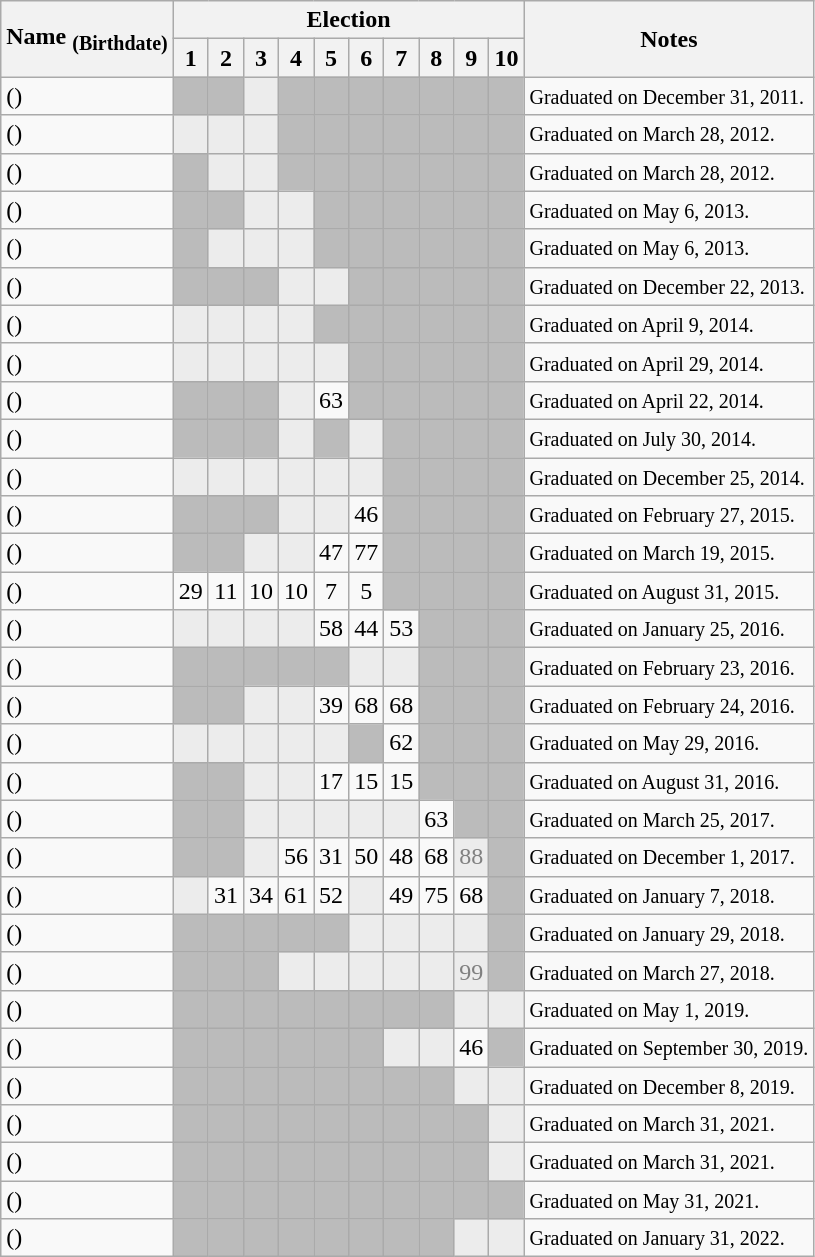<table class="wikitable" style="text-align:center;">
<tr ">
<th rowspan="2">Name <sub>(Birthdate)</sub></th>
<th colspan="10">Election</th>
<th rowspan="2">Notes</th>
</tr>
<tr>
<th style="width:15px;">1</th>
<th style="width:15px;">2</th>
<th style="width:15px;">3</th>
<th style="width:15px;">4</th>
<th style="width:15px;">5</th>
<th style="width:15px;">6</th>
<th style="width:15px;">7</th>
<th style="width:15px;">8</th>
<th style="width:15px;">9</th>
<th style="width:15px;">10</th>
</tr>
<tr>
<td style="text-align:left;" data-sort-value="Nakamura, Yūka">  ()</td>
<td style="background:#bbb;"> </td>
<td style="background:#bbb;"> </td>
<td style="background:#ececec; color:gray;"></td>
<td style="background:#bbb;"> </td>
<td style="background:#bbb;"> </td>
<td style="background:#bbb;"> </td>
<td style="background:#bbb;"> </td>
<td style="background:#bbb;"> </td>
<td style="background:#bbb;"> </td>
<td style="background:#bbb;"> </td>
<td style="text-align:left;"><small>Graduated on December 31, 2011.</small></td>
</tr>
<tr>
<td style="text-align:left;" data-sort-value="Mano, Haruka">  ()</td>
<td style="background:#ececec; color:gray;"></td>
<td style="background:#ececec; color:gray;"></td>
<td style="background:#ececec; color:gray;"></td>
<td style="background:#bbb;"> </td>
<td style="background:#bbb;"> </td>
<td style="background:#bbb;"> </td>
<td style="background:#bbb;"> </td>
<td style="background:#bbb;"> </td>
<td style="background:#bbb;"> </td>
<td style="background:#bbb;"> </td>
<td style="text-align:left;"><small>Graduated on March 28, 2012.</small></td>
</tr>
<tr>
<td style="text-align:left;" data-sort-value="Yamada, Erika">  ()</td>
<td style="background:#bbb;"> </td>
<td style="background:#ececec; color:gray;"></td>
<td style="background:#ececec; color:gray;"></td>
<td style="background:#bbb;"> </td>
<td style="background:#bbb;"> </td>
<td style="background:#bbb;"> </td>
<td style="background:#bbb;"> </td>
<td style="background:#bbb;"> </td>
<td style="background:#bbb;"> </td>
<td style="background:#bbb;"> </td>
<td style="text-align:left;"><small>Graduated on March 28, 2012.</small></td>
</tr>
<tr>
<td style="text-align:left;" data-sort-value="Hara, Minami">  ()</td>
<td style="background:#bbb;"> </td>
<td style="background:#bbb;"> </td>
<td style="background:#ececec; color:gray;"></td>
<td style="background:#ececec; color:gray;"></td>
<td style="background:#bbb;"> </td>
<td style="background:#bbb;"> </td>
<td style="background:#bbb;"> </td>
<td style="background:#bbb;"> </td>
<td style="background:#bbb;"> </td>
<td style="background:#bbb;"> </td>
<td style="text-align:left;"><small>Graduated on May 6, 2013.</small></td>
</tr>
<tr>
<td style="text-align:left;" data-sort-value="Ueno, Kasumi">  ()</td>
<td style="background:#bbb;"> </td>
<td style="background:#ececec; color:gray;"></td>
<td style="background:#ececec; color:gray;"></td>
<td style="background:#ececec; color:gray;"></td>
<td style="background:#bbb;"> </td>
<td style="background:#bbb;"> </td>
<td style="background:#bbb;"> </td>
<td style="background:#bbb;"> </td>
<td style="background:#bbb;"> </td>
<td style="background:#bbb;"> </td>
<td style="text-align:left;"><small>Graduated on May 6, 2013.</small></td>
</tr>
<tr>
<td style="text-align:left;" data-sort-value="Suga, Nanako">  ()</td>
<td style="background:#bbb;"> </td>
<td style="background:#bbb;"> </td>
<td style="background:#bbb;"> </td>
<td style="background:#ececec; color:gray;"></td>
<td style="background:#ececec; color:gray;"></td>
<td style="background:#bbb;"> </td>
<td style="background:#bbb;"> </td>
<td style="background:#bbb;"> </td>
<td style="background:#bbb;"> </td>
<td style="background:#bbb;"> </td>
<td style="text-align:left;"><small>Graduated on December 22, 2013.</small></td>
</tr>
<tr>
<td style="text-align:left;" data-sort-value="Kito, Momona">  ()</td>
<td style="background:#ececec; color:gray;"></td>
<td style="background:#ececec; color:gray;"></td>
<td style="background:#ececec; color:gray;"></td>
<td style="background:#ececec; color:gray;"></td>
<td style="background:#bbb;"> </td>
<td style="background:#bbb;"> </td>
<td style="background:#bbb;"> </td>
<td style="background:#bbb;"> </td>
<td style="background:#bbb;"> </td>
<td style="background:#bbb;"> </td>
<td style="text-align:left;"><small>Graduated on April 9, 2014.</small></td>
</tr>
<tr>
<td style="text-align:left;" data-sort-value="Iguchi, Shiori">  ()</td>
<td style="background:#ececec; color:gray;"></td>
<td style="background:#ececec; color:gray;"></td>
<td style="background:#ececec; color:gray;"></td>
<td style="background:#ececec; color:gray;"></td>
<td style="background:#ececec; color:gray;"></td>
<td style="background:#bbb;"> </td>
<td style="background:#bbb;"> </td>
<td style="background:#bbb;"> </td>
<td style="background:#bbb;"> </td>
<td style="background:#bbb;"> </td>
<td style="text-align:left;"><small>Graduated on April 29, 2014.</small></td>
</tr>
<tr>
<td style="text-align:left;" data-sort-value="Kaneko, Shiori">  ()</td>
<td style="background:#bbb;"> </td>
<td style="background:#bbb;"> </td>
<td style="background:#bbb;"> </td>
<td style="background:#ececec; color:gray;"></td>
<td>63</td>
<td style="background:#bbb;"> </td>
<td style="background:#bbb;"> </td>
<td style="background:#bbb;"> </td>
<td style="background:#bbb;"> </td>
<td style="background:#bbb;"> </td>
<td style="text-align:left;"><small>Graduated on April 22, 2014.</small></td>
</tr>
<tr>
<td style="text-align:left;" data-sort-value="Owaki, Arisa">  ()</td>
<td style="background:#bbb;"> </td>
<td style="background:#bbb;"> </td>
<td style="background:#bbb;"> </td>
<td style="background:#ececec; color:gray;"></td>
<td style="background:#bbb;"> </td>
<td style="background:#ececec; color:gray;"></td>
<td style="background:#bbb;"> </td>
<td style="background:#bbb;"> </td>
<td style="background:#bbb;"> </td>
<td style="background:#bbb;"> </td>
<td style="text-align:left;"><small>Graduated on July 30, 2014.</small></td>
</tr>
<tr>
<td style="text-align:left;" data-sort-value="Yamada, Reika">  ()</td>
<td style="background:#ececec; color:gray;"></td>
<td style="background:#ececec; color:gray;"></td>
<td style="background:#ececec; color:gray;"></td>
<td style="background:#ececec; color:gray;"></td>
<td style="background:#ececec; color:gray;"></td>
<td style="background:#ececec; color:gray;"></td>
<td style="background:#bbb;"> </td>
<td style="background:#bbb;"> </td>
<td style="background:#bbb;"> </td>
<td style="background:#bbb;"> </td>
<td style="text-align:left;"><small>Graduated on December 25, 2014.</small></td>
</tr>
<tr>
<td style="text-align:left;" data-sort-value="Iwanaga, Tsugumi">  ()</td>
<td style="background:#bbb;"> </td>
<td style="background:#bbb;"> </td>
<td style="background:#bbb;"> </td>
<td style="background:#ececec; color:gray;"></td>
<td style="background:#ececec; color:gray;"></td>
<td>46</td>
<td style="background:#bbb;"> </td>
<td style="background:#bbb;"> </td>
<td style="background:#bbb;"> </td>
<td style="background:#bbb;"> </td>
<td style="text-align:left;"><small>Graduated on February 27, 2015.</small></td>
</tr>
<tr>
<td style="text-align:left;" data-sort-value="Kobayashi, Ami">  ()</td>
<td style="background:#bbb;"> </td>
<td style="background:#bbb;"> </td>
<td style="background:#ececec; color:gray;"></td>
<td style="background:#ececec; color:gray;"></td>
<td>47</td>
<td>77</td>
<td style="background:#bbb;"> </td>
<td style="background:#bbb;"> </td>
<td style="background:#bbb;"> </td>
<td style="background:#bbb;"> </td>
<td style="text-align:left;"><small>Graduated on March 19, 2015.</small></td>
</tr>
<tr>
<td style="text-align:left;" data-sort-value="Matsui, Rena">  ()</td>
<td>29</td>
<td>11</td>
<td>10</td>
<td>10</td>
<td>7</td>
<td>5</td>
<td style="background:#bbb;"> </td>
<td style="background:#bbb;"> </td>
<td style="background:#bbb;"> </td>
<td style="background:#bbb;"> </td>
<td style="text-align:left;"><small>Graduated on August 31, 2015.</small></td>
</tr>
<tr>
<td style="text-align:left;" data-sort-value="Isohara, Kyoka">  ()</td>
<td style="background:#ececec; color:gray;"></td>
<td style="background:#ececec; color:gray;"></td>
<td style="background:#ececec; color:gray;"></td>
<td style="background:#ececec; color:gray;"></td>
<td>58</td>
<td>44</td>
<td>53</td>
<td style="background:#bbb;"> </td>
<td style="background:#bbb;"> </td>
<td style="background:#bbb;"> </td>
<td style="text-align:left;"><small>Graduated on January 25, 2016.</small></td>
</tr>
<tr>
<td style="text-align:left;" data-sort-value="Koishi, Kumiko">  ()</td>
<td style="background:#bbb;"> </td>
<td style="background:#bbb;"> </td>
<td style="background:#bbb;"> </td>
<td style="background:#bbb;"> </td>
<td style="background:#bbb;"> </td>
<td style="background:#ececec; color:gray;"></td>
<td style="background:#ececec; color:gray;"></td>
<td style="background:#bbb;"> </td>
<td style="background:#bbb;"> </td>
<td style="background:#bbb;"> </td>
<td style="text-align:left;"><small>Graduated on February 23, 2016.</small></td>
</tr>
<tr>
<td style="text-align:left;" data-sort-value="Umemoto, Madoka">  ()</td>
<td style="background:#bbb;"> </td>
<td style="background:#bbb;"> </td>
<td style="background:#ececec; color:gray;"></td>
<td style="background:#ececec; color:gray;"></td>
<td>39</td>
<td>68</td>
<td>68</td>
<td style="background:#bbb;"> </td>
<td style="background:#bbb;"> </td>
<td style="background:#bbb;"> </td>
<td style="text-align:left;"><small>Graduated on February 24, 2016.</small></td>
</tr>
<tr>
<td style="text-align:left;" data-sort-value="Kato, Rumi">  ()</td>
<td style="background:#ececec; color:gray;"></td>
<td style="background:#ececec; color:gray;"></td>
<td style="background:#ececec; color:gray;"></td>
<td style="background:#ececec; color:gray;"></td>
<td style="background:#ececec; color:gray;"></td>
<td style="background:#bbb;"> </td>
<td>62</td>
<td style="background:#bbb;"> </td>
<td style="background:#bbb;"> </td>
<td style="background:#bbb;"> </td>
<td style="text-align:left;"><small>Graduated on May 29, 2016.</small></td>
</tr>
<tr>
<td style="text-align:left;" data-sort-value="Shibata, Aya">  ()</td>
<td style="background:#bbb;"> </td>
<td style="background:#bbb;"> </td>
<td style="background:#ececec; color:gray;"></td>
<td style="background:#ececec; color:gray;"></td>
<td>17</td>
<td>15</td>
<td>15</td>
<td style="background:#bbb;"> </td>
<td style="background:#bbb;"> </td>
<td style="background:#bbb;"> </td>
<td style="text-align:left;"><small>Graduated on August 31, 2016.</small></td>
</tr>
<tr>
<td style="text-align:left;" data-sort-value="Sakai, Mei">  ()</td>
<td style="background:#bbb;"> </td>
<td style="background:#bbb;"> </td>
<td style="background:#ececec; color:gray;"></td>
<td style="background:#ececec; color:gray;"></td>
<td style="background:#ececec; color:gray;"></td>
<td style="background:#ececec; color:gray;"></td>
<td style="background:#ececec; color:gray;"></td>
<td>63</td>
<td style="background:#bbb;"> </td>
<td style="background:#bbb;"> </td>
<td style="text-align:left;"><small>Graduated on March 25, 2017.</small></td>
</tr>
<tr>
<td style="text-align:left;" data-sort-value="Kimoto, Kanon">  ()</td>
<td style="background:#bbb;"> </td>
<td style="background:#bbb;"> </td>
<td style="background:#ececec; color:gray;"></td>
<td>56</td>
<td>31</td>
<td>50</td>
<td>48</td>
<td>68</td>
<td style="background:#ececec; color:gray;">88</td>
<td style="background:#bbb;"> </td>
<td style="text-align:left;"><small>Graduated on December 1, 2017.</small></td>
</tr>
<tr>
<td style="text-align:left;" data-sort-value="Sato, Sumire">  ()</td>
<td style="background:#ececec; color:gray;"></td>
<td>31</td>
<td>34</td>
<td>61</td>
<td>52</td>
<td style="background:#ececec; color:gray;"></td>
<td>49</td>
<td>75</td>
<td>68</td>
<td style="background:#bbb;"> </td>
<td style="text-align:left;"><small>Graduated on January 7, 2018.</small></td>
</tr>
<tr>
<td style="text-align:left;" data-sort-value="Takatera, Sana">  ()</td>
<td style="background:#bbb;"> </td>
<td style="background:#bbb;"> </td>
<td style="background:#bbb;"> </td>
<td style="background:#bbb;"> </td>
<td style="background:#bbb;"> </td>
<td style="background:#ececec; color:gray;"></td>
<td style="background:#ececec; color:gray;"></td>
<td style="background:#ececec; color:gray;"></td>
<td style="background:#ececec; color:gray;"></td>
<td style="background:#bbb;"> </td>
<td style="text-align:left;"><small>Graduated on January 29, 2018.</small></td>
</tr>
<tr>
<td style="text-align:left;" data-sort-value="Ichino, Narumi">  ()</td>
<td style="background:#bbb;"> </td>
<td style="background:#bbb;"> </td>
<td style="background:#bbb;"> </td>
<td style="background:#ececec; color:gray;"></td>
<td style="background:#ececec; color:gray;"></td>
<td style="background:#ececec; color:gray;"></td>
<td style="background:#ececec; color:gray;"></td>
<td style="background:#ececec; color:gray;"></td>
<td style="background:#ececec; color:gray;">99</td>
<td style="background:#bbb;"> </td>
<td style="text-align:left;"><small>Graduated on March 27, 2018.</small></td>
</tr>
<tr>
<td style="text-align:left;" data-sort-value="Shirayuki, Kohaku">  ()</td>
<td style="background:#bbb;"> </td>
<td style="background:#bbb;"> </td>
<td style="background:#bbb;"> </td>
<td style="background:#bbb;"> </td>
<td style="background:#bbb;"> </td>
<td style="background:#bbb;"> </td>
<td style="background:#bbb;"> </td>
<td style="background:#bbb;"> </td>
<td style="background:#ececec; color:gray;"></td>
<td style="background:#ececec; color:gray;"></td>
<td style="text-align:left;"><small>Graduated on May 1, 2019.</small></td>
</tr>
<tr>
<td style="text-align:left;" data-sort-value="Gotō, Rara">  ()</td>
<td style="background:#bbb;"> </td>
<td style="background:#bbb;"> </td>
<td style="background:#bbb;"> </td>
<td style="background:#bbb;"> </td>
<td style="background:#bbb;"> </td>
<td style="background:#bbb;"> </td>
<td style="background:#ececec; color:gray;"></td>
<td style="background:#ececec; color:gray;"></td>
<td>46</td>
<td style="background:#bbb;"> </td>
<td style="text-align:left;"><small>Graduated on September 30, 2019.</small></td>
</tr>
<tr>
<td style="text-align:left;" data-sort-value="Nonogaki, Miki">  ()</td>
<td style="background:#bbb;"> </td>
<td style="background:#bbb;"> </td>
<td style="background:#bbb;"> </td>
<td style="background:#bbb;"> </td>
<td style="background:#bbb;"> </td>
<td style="background:#bbb;"> </td>
<td style="background:#bbb;"> </td>
<td style="background:#bbb;"> </td>
<td style="background:#ececec; color:gray;"></td>
<td style="background:#ececec; color:gray;"></td>
<td style="text-align:left;"><small>Graduated on December 8, 2019.</small></td>
</tr>
<tr>
<td style="text-align:left;" data-sort-value="Nishi, Marina">  ()</td>
<td style="background:#bbb;"> </td>
<td style="background:#bbb;"> </td>
<td style="background:#bbb;"> </td>
<td style="background:#bbb;"> </td>
<td style="background:#bbb;"> </td>
<td style="background:#bbb;"> </td>
<td style="background:#bbb;"> </td>
<td style="background:#bbb;"> </td>
<td style="background:#bbb;"> </td>
<td style="background:#ececec; color:gray;"></td>
<td style="text-align:left;"><small>Graduated on March 31, 2021.</small></td>
</tr>
<tr>
<td style="text-align:left;" data-sort-value="Hirata, Shiina">  ()</td>
<td style="background:#bbb;"> </td>
<td style="background:#bbb;"> </td>
<td style="background:#bbb;"> </td>
<td style="background:#bbb;"> </td>
<td style="background:#bbb;"> </td>
<td style="background:#bbb;"> </td>
<td style="background:#bbb;"> </td>
<td style="background:#bbb;"> </td>
<td style="background:#bbb;"> </td>
<td style="background:#ececec; color:gray;"></td>
<td style="text-align:left;"><small>Graduated on March 31, 2021.</small></td>
</tr>
<tr>
<td style="text-align:left;" data-sort-value="Ishikawa, Kanon">  ()</td>
<td style="background:#bbb;"> </td>
<td style="background:#bbb;"> </td>
<td style="background:#bbb;"> </td>
<td style="background:#bbb;"> </td>
<td style="background:#bbb;"> </td>
<td style="background:#bbb;"> </td>
<td style="background:#bbb;"> </td>
<td style="background:#bbb;"> </td>
<td style="background:#bbb;"> </td>
<td style="background:#bbb;"> </td>
<td style="text-align:left;"><small>Graduated on May 31, 2021.</small></td>
</tr>
<tr>
<td style="text-align:left;" data-sort-value="Fukai, Negai">  ()</td>
<td style="background:#bbb;"> </td>
<td style="background:#bbb;"> </td>
<td style="background:#bbb;"> </td>
<td style="background:#bbb;"> </td>
<td style="background:#bbb;"> </td>
<td style="background:#bbb;"> </td>
<td style="background:#bbb;"> </td>
<td style="background:#bbb;"> </td>
<td style="background:#ececec; color:gray;"></td>
<td style="background:#ececec; color:gray;"></td>
<td style="text-align:left;"><small>Graduated on January 31, 2022.</small></td>
</tr>
</table>
